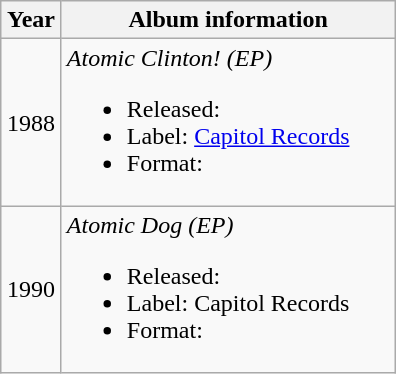<table class="wikitable">
<tr>
<th style="width:33px;">Year</th>
<th style="width:215px;">Album information</th>
</tr>
<tr>
<td style="text-align:center;">1988</td>
<td><em>Atomic Clinton! (EP)</em><br><ul><li>Released:</li><li>Label: <a href='#'>Capitol Records</a></li><li>Format:</li></ul></td>
</tr>
<tr>
<td style="text-align:center;">1990</td>
<td><em>Atomic Dog (EP)</em><br><ul><li>Released:</li><li>Label: Capitol Records</li><li>Format:</li></ul></td>
</tr>
</table>
